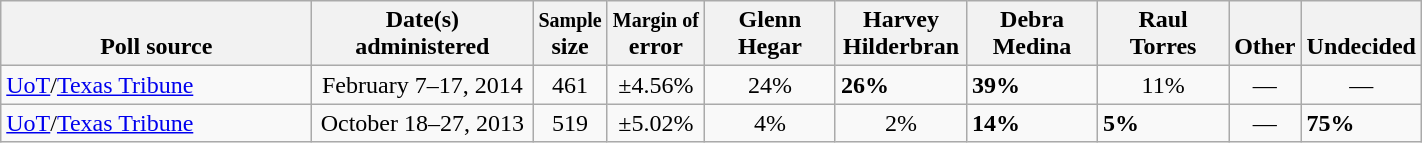<table class="wikitable">
<tr valign= bottom>
<th style="width:200px;">Poll source</th>
<th style="width:140px;">Date(s)<br>administered</th>
<th style="width:40px;"><small>Sample</small><br>size</th>
<th><small>Margin of</small><br>error</th>
<th style="width:80px;">Glenn<br>Hegar</th>
<th style="width:80px;">Harvey<br>Hilderbran</th>
<th style="width:80px;">Debra<br>Medina</th>
<th style="width:80px;">Raul<br>Torres</th>
<th style="width:40px;">Other</th>
<th style="width:40px;">Undecided</th>
</tr>
<tr>
<td><a href='#'>UoT</a>/<a href='#'>Texas Tribune</a></td>
<td align=center>February 7–17, 2014</td>
<td align=center>461</td>
<td align=center>±4.56%</td>
<td align=center>24%</td>
<td><strong>26%</strong></td>
<td><strong>39%</strong></td>
<td align=center>11%</td>
<td align=center>—</td>
<td align=center>—</td>
</tr>
<tr>
<td><a href='#'>UoT</a>/<a href='#'>Texas Tribune</a></td>
<td align=center>October 18–27, 2013</td>
<td align=center>519</td>
<td align=center>±5.02%</td>
<td align=center>4%</td>
<td align=center>2%</td>
<td><strong>14%</strong></td>
<td><strong>5%</strong></td>
<td align=center>—</td>
<td><strong>75%</strong></td>
</tr>
</table>
